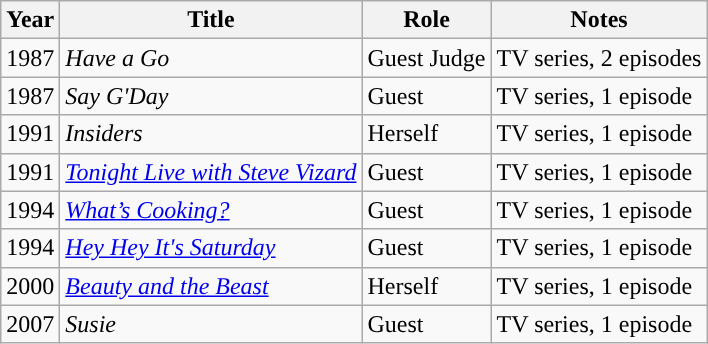<table class="wikitable">
<tr>
<th>Year</th>
<th>Title</th>
<th>Role</th>
<th>Notes</th>
</tr>
<tr>
<td>1987</td>
<td><em>Have a Go</em></td>
<td>Guest Judge</td>
<td>TV series, 2 episodes</td>
</tr>
<tr>
<td>1987</td>
<td><em>Say G'Day</em></td>
<td>Guest</td>
<td>TV series, 1 episode</td>
</tr>
<tr>
<td>1991</td>
<td><em>Insiders</em></td>
<td>Herself</td>
<td>TV series, 1 episode</td>
</tr>
<tr>
<td>1991</td>
<td><em><a href='#'>Tonight Live with Steve Vizard</a></em></td>
<td>Guest</td>
<td>TV series, 1 episode</td>
</tr>
<tr>
<td>1994</td>
<td><em><a href='#'>What’s Cooking?</a></em></td>
<td>Guest</td>
<td>TV series, 1 episode</td>
</tr>
<tr>
<td>1994</td>
<td><em><a href='#'>Hey Hey It's Saturday</a></em></td>
<td>Guest</td>
<td>TV series, 1 episode</td>
</tr>
<tr>
<td>2000</td>
<td><em><a href='#'>Beauty and the Beast</a></em></td>
<td>Herself</td>
<td>TV series, 1 episode</td>
</tr>
<tr>
<td>2007</td>
<td><em>Susie</em></td>
<td>Guest</td>
<td>TV series, 1 episode</td>
</tr>
</table>
